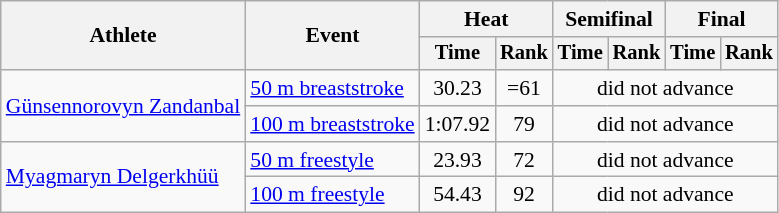<table class="wikitable" style="text-align:center; font-size:90%">
<tr>
<th rowspan="2">Athlete</th>
<th rowspan="2">Event</th>
<th colspan="2">Heat</th>
<th colspan="2">Semifinal</th>
<th colspan="2">Final</th>
</tr>
<tr style="font-size:95%">
<th>Time</th>
<th>Rank</th>
<th>Time</th>
<th>Rank</th>
<th>Time</th>
<th>Rank</th>
</tr>
<tr>
<td align=left rowspan=2><a href='#'>Günsennorovyn Zandanbal</a></td>
<td align=left><a href='#'>50 m breaststroke</a></td>
<td>30.23</td>
<td>=61</td>
<td colspan=4>did not advance</td>
</tr>
<tr>
<td align=left><a href='#'>100 m breaststroke</a></td>
<td>1:07.92</td>
<td>79</td>
<td colspan=4>did not advance</td>
</tr>
<tr>
<td align=left rowspan=2><a href='#'>Myagmaryn Delgerkhüü</a></td>
<td align=left><a href='#'>50 m freestyle</a></td>
<td>23.93</td>
<td>72</td>
<td colspan=4>did not advance</td>
</tr>
<tr>
<td align=left><a href='#'>100 m freestyle</a></td>
<td>54.43</td>
<td>92</td>
<td colspan=4>did not advance</td>
</tr>
</table>
